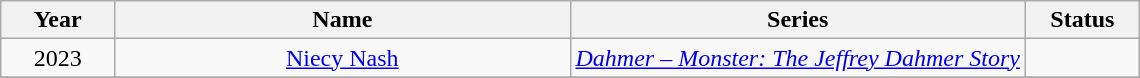<table class="wikitable" style="text-align: center">
<tr>
<th style="width:10%;">Year</th>
<th style="width:40%;">Name</th>
<th style="width:40%;">Series</th>
<th style="width:10%;">Status</th>
</tr>
<tr>
<td>2023</td>
<td><a href='#'>Niecy Nash</a></td>
<td><em><a href='#'>Dahmer – Monster: The Jeffrey Dahmer Story</a></em></td>
<td></td>
</tr>
<tr>
</tr>
</table>
